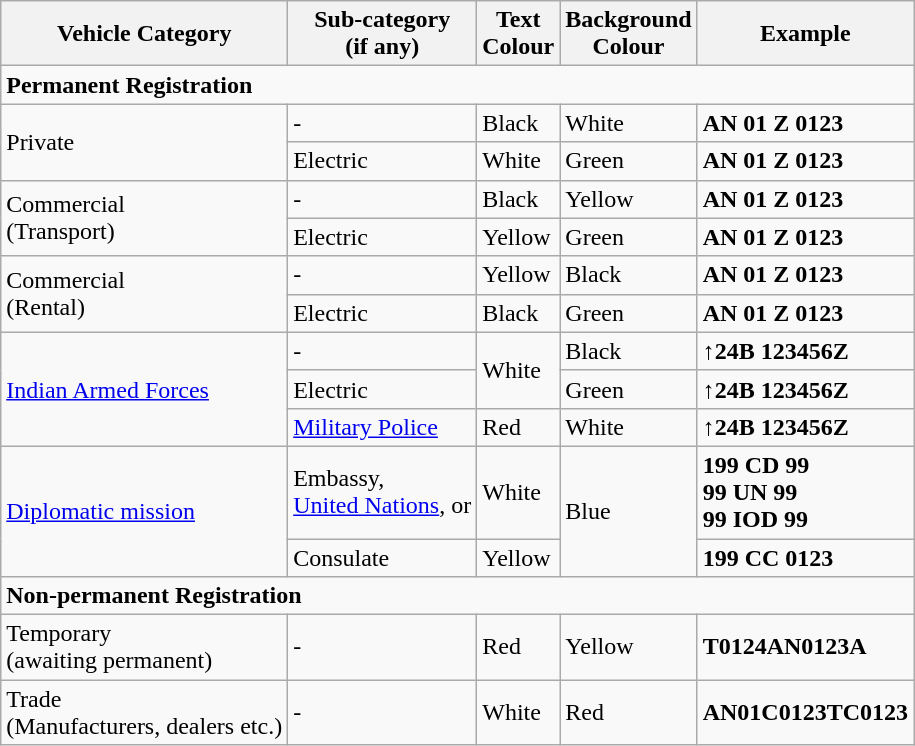<table class="wikitable">
<tr>
<th>Vehicle Category</th>
<th>Sub-category <br>(if any)</th>
<th>Text <br> Colour</th>
<th>Background <br>Colour</th>
<th>Example</th>
</tr>
<tr>
<td colspan="5"><strong>Permanent Registration</strong></td>
</tr>
<tr>
<td rowspan="2">Private</td>
<td>-</td>
<td>Black</td>
<td>White</td>
<td><strong><span>AN 01 Z 0123</span></strong></td>
</tr>
<tr>
<td>Electric</td>
<td>White</td>
<td>Green</td>
<td><strong><span>AN 01 Z 0123</span></strong></td>
</tr>
<tr>
<td rowspan="2">Commercial <br>(Transport)</td>
<td>-</td>
<td>Black</td>
<td>Yellow</td>
<td><strong><span>AN 01 Z 0123</span></strong></td>
</tr>
<tr>
<td>Electric</td>
<td>Yellow</td>
<td>Green</td>
<td><strong><span>AN 01 Z 0123</span></strong></td>
</tr>
<tr>
<td rowspan="2">Commercial <br>(Rental)</td>
<td>-</td>
<td>Yellow</td>
<td>Black</td>
<td><strong><span>AN 01 Z 0123</span></strong></td>
</tr>
<tr>
<td>Electric</td>
<td>Black</td>
<td>Green</td>
<td><strong><span>AN 01 Z 0123</span></strong></td>
</tr>
<tr>
<td rowspan="3"><a href='#'>Indian Armed Forces</a></td>
<td>-</td>
<td rowspan="2">White</td>
<td>Black</td>
<td><strong><span>↑24B 123456Z</span></strong></td>
</tr>
<tr>
<td>Electric</td>
<td>Green</td>
<td><strong><span>↑24B 123456Z</span></strong></td>
</tr>
<tr>
<td><a href='#'>Military Police</a></td>
<td>Red</td>
<td>White</td>
<td><strong><span>↑24B 123456Z</span></strong></td>
</tr>
<tr>
<td rowspan="2"><a href='#'>Diplomatic mission</a></td>
<td>Embassy, <br><a href='#'>United Nations</a>, or <br></td>
<td>White</td>
<td rowspan="2">Blue</td>
<td><strong><span>199 CD 99</span></strong> <br> <strong><span>99 UN 99</span></strong> <br> <strong><span>99 IOD 99</span></strong></td>
</tr>
<tr>
<td>Consulate</td>
<td>Yellow</td>
<td><strong><span>199 CC 0123</span></strong></td>
</tr>
<tr>
<td colspan="5"><strong>Non-permanent Registration</strong></td>
</tr>
<tr>
<td>Temporary <br>(awaiting permanent)</td>
<td>-</td>
<td>Red</td>
<td>Yellow</td>
<td><strong><span>T0124AN0123A</span></strong></td>
</tr>
<tr>
<td>Trade<br>(Manufacturers, dealers etc.)</td>
<td>-</td>
<td>White</td>
<td>Red</td>
<td><strong><span>AN01C0123TC0123</span></strong></td>
</tr>
</table>
